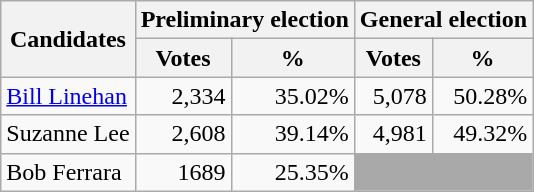<table class=wikitable>
<tr>
<th colspan=1 rowspan=2><strong>Candidates</strong></th>
<th colspan=2><strong>Preliminary election</strong></th>
<th colspan=2><strong>General election</strong></th>
</tr>
<tr>
<th>Votes</th>
<th>%</th>
<th>Votes</th>
<th>%</th>
</tr>
<tr>
<td><a href='#'>Bill Linehan</a></td>
<td align="right">2,334</td>
<td align="right">35.02%</td>
<td align="right">5,078</td>
<td align="right">50.28%</td>
</tr>
<tr>
<td>Suzanne Lee</td>
<td align="right">2,608</td>
<td align="right">39.14%</td>
<td align="right">4,981</td>
<td align="right">49.32%</td>
</tr>
<tr>
<td>Bob Ferrara</td>
<td align="right">1689</td>
<td align="right">25.35%</td>
<td colspan=2 bgcolor=darkgray></td>
</tr>
</table>
